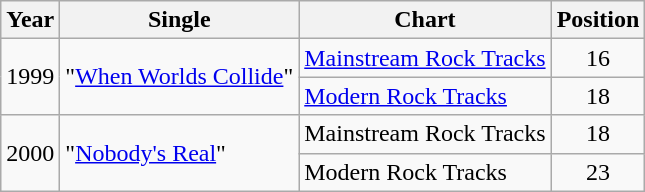<table class="wikitable">
<tr>
<th>Year</th>
<th>Single</th>
<th>Chart</th>
<th>Position</th>
</tr>
<tr>
<td rowspan="2">1999</td>
<td rowspan="2">"<a href='#'>When Worlds Collide</a>"</td>
<td><a href='#'>Mainstream Rock Tracks</a></td>
<td style="text-align:center;">16</td>
</tr>
<tr>
<td><a href='#'>Modern Rock Tracks</a></td>
<td style="text-align:center;">18</td>
</tr>
<tr>
<td rowspan="2">2000</td>
<td rowspan="2">"<a href='#'>Nobody's Real</a>"</td>
<td>Mainstream Rock Tracks</td>
<td style="text-align:center;">18</td>
</tr>
<tr>
<td>Modern Rock Tracks</td>
<td style="text-align:center;">23</td>
</tr>
</table>
